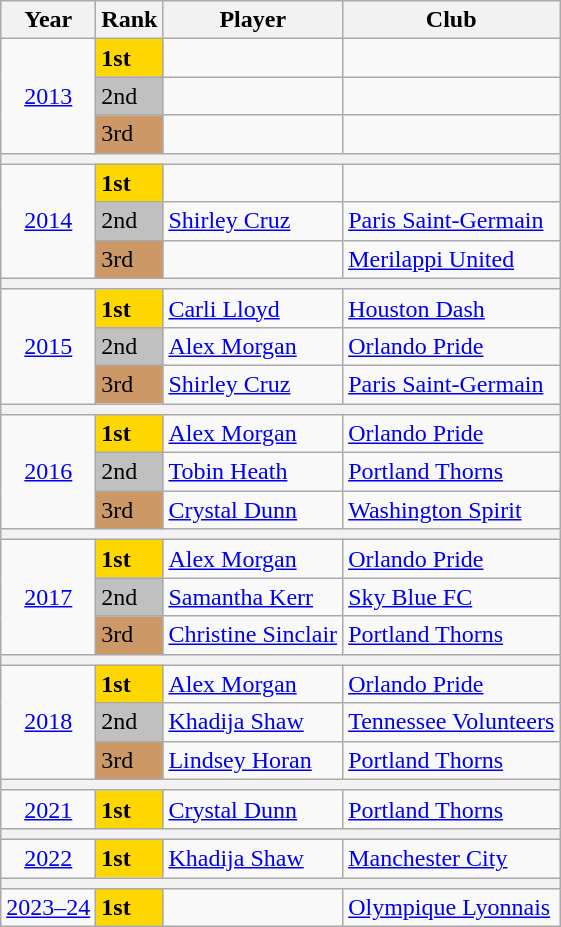<table class="wikitable">
<tr>
<th>Year</th>
<th>Rank</th>
<th>Player</th>
<th>Club</th>
</tr>
<tr>
<td style="text-align:center" rowspan="3"><a href='#'>2013</a></td>
<td scope="col" style="background-color: gold"><strong>1st</strong></td>
<td></td>
<td></td>
</tr>
<tr>
<td scope="col" style="background-color: silver">2nd</td>
<td></td>
<td></td>
</tr>
<tr>
<td scope="col" style="background-color: #cc9966">3rd</td>
<td></td>
<td></td>
</tr>
<tr>
<th colspan="4"></th>
</tr>
<tr>
<td style="text-align:center"  rowspan="3"><a href='#'>2014</a></td>
<td scope="col" style="background-color: gold"><strong>1st</strong></td>
<td></td>
<td></td>
</tr>
<tr>
<td scope="col" style="background-color: silver">2nd</td>
<td> <a href='#'>Shirley Cruz</a></td>
<td> <a href='#'>Paris Saint-Germain</a></td>
</tr>
<tr>
<td scope="col" style="background-color: #cc9966">3rd</td>
<td></td>
<td> <a href='#'>Merilappi United</a></td>
</tr>
<tr>
<th colspan="4"></th>
</tr>
<tr>
<td style="text-align:center"  rowspan="3"><a href='#'>2015</a></td>
<td scope="col" style="background-color: gold"><strong>1st</strong></td>
<td> <a href='#'>Carli Lloyd</a></td>
<td> <a href='#'>Houston Dash</a></td>
</tr>
<tr>
<td scope="col" style="background-color: silver">2nd</td>
<td> <a href='#'>Alex Morgan</a></td>
<td> <a href='#'>Orlando Pride</a></td>
</tr>
<tr>
<td scope="col" style="background-color: #cc9966">3rd</td>
<td> <a href='#'>Shirley Cruz</a></td>
<td> <a href='#'>Paris Saint-Germain</a></td>
</tr>
<tr>
<th colspan="4"></th>
</tr>
<tr>
<td style="text-align:center" rowspan="3"><a href='#'>2016</a></td>
<td scope="col" style="background-color: gold"><strong>1st</strong></td>
<td> <a href='#'>Alex Morgan</a></td>
<td> <a href='#'>Orlando Pride</a></td>
</tr>
<tr>
<td style="background-color: silver">2nd</td>
<td> <a href='#'>Tobin Heath</a></td>
<td> <a href='#'>Portland Thorns</a></td>
</tr>
<tr>
<td style="background-color: #cc9966">3rd</td>
<td> <a href='#'>Crystal Dunn</a></td>
<td> <a href='#'>Washington Spirit</a></td>
</tr>
<tr>
<th colspan="4"></th>
</tr>
<tr>
<td style="text-align:center" rowspan="3"><a href='#'>2017</a></td>
<td scope="col" style="background-color: gold"><strong>1st</strong></td>
<td> <a href='#'>Alex Morgan</a></td>
<td> <a href='#'>Orlando Pride</a></td>
</tr>
<tr>
<td style="background-color: silver">2nd</td>
<td> <a href='#'>Samantha Kerr</a></td>
<td> <a href='#'>Sky Blue FC</a></td>
</tr>
<tr>
<td style="background-color: #cc9966">3rd</td>
<td> <a href='#'>Christine Sinclair</a></td>
<td> <a href='#'>Portland Thorns</a></td>
</tr>
<tr>
<th colspan="4"></th>
</tr>
<tr>
<td style="text-align:center" rowspan="3"><a href='#'>2018</a></td>
<td scope="col" style="background-color: gold"><strong>1st</strong></td>
<td> <a href='#'>Alex Morgan</a></td>
<td> <a href='#'>Orlando Pride</a></td>
</tr>
<tr>
<td style="background-color: silver">2nd</td>
<td> <a href='#'>Khadija Shaw</a></td>
<td> <a href='#'>Tennessee Volunteers</a></td>
</tr>
<tr>
<td style="background-color: #cc9966">3rd</td>
<td> <a href='#'>Lindsey Horan</a></td>
<td> <a href='#'>Portland Thorns</a></td>
</tr>
<tr>
<th colspan="4"></th>
</tr>
<tr>
<td style="text-align:center"><a href='#'>2021</a></td>
<td scope="col" style="background-color: gold"><strong>1st</strong></td>
<td> <a href='#'>Crystal Dunn</a></td>
<td> <a href='#'>Portland Thorns</a></td>
</tr>
<tr>
<th colspan="4"></th>
</tr>
<tr>
<td style="text-align:center"><a href='#'>2022</a></td>
<td scope="col" style="background-color: gold"><strong>1st</strong></td>
<td> <a href='#'>Khadija Shaw</a></td>
<td> <a href='#'>Manchester City</a></td>
</tr>
<tr>
<th colspan="4"></th>
</tr>
<tr>
<td style="text-align:center"><a href='#'>2023–24</a></td>
<td scope="col" style="background-color: gold"><strong>1st</strong></td>
<td></td>
<td> <a href='#'>Olympique Lyonnais</a></td>
</tr>
</table>
